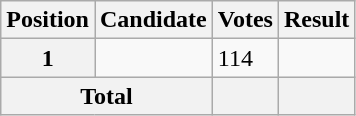<table class="wikitable sortable col3right">
<tr>
<th scope="col">Position</th>
<th scope="col">Candidate</th>
<th scope="col">Votes</th>
<th scope="col">Result</th>
</tr>
<tr>
<th scope="row">1</th>
<td></td>
<td>114</td>
<td></td>
</tr>
<tr class="sortbottom">
<th scope="row" colspan="2">Total</th>
<th></th>
<th></th>
</tr>
</table>
